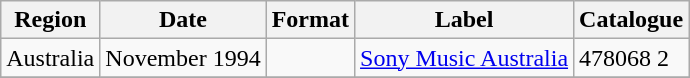<table class="wikitable plainrowheaders">
<tr>
<th scope="col">Region</th>
<th scope="col">Date</th>
<th scope="col">Format</th>
<th scope="col">Label</th>
<th scope="col">Catalogue</th>
</tr>
<tr>
<td>Australia</td>
<td>November 1994</td>
<td></td>
<td><a href='#'>Sony Music Australia</a></td>
<td>478068 2</td>
</tr>
<tr>
</tr>
</table>
